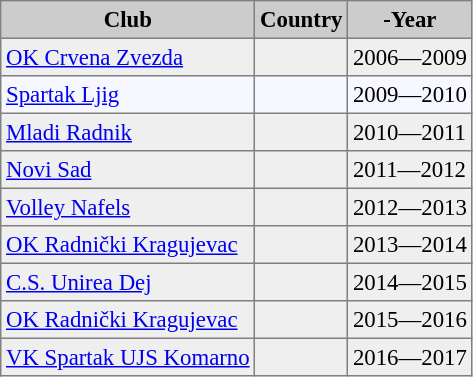<table bgcolor="#f7f8ff" cellpadding="3" cellspacing="0" border="1" style="font-size: 95%; border: gray solid 1px; border-collapse: collapse;">
<tr bgcolor="#CCCCCC">
<td align="center"><strong>Club</strong></td>
<td align="center"><strong>Country</strong></td>
<td align="center"><strong>-Year</strong></td>
</tr>
<tr bgcolor="#EFEFEF" align=left>
<td><a href='#'>OK Crvena Zvezda</a></td>
<td></td>
<td>2006—2009</td>
</tr>
<tr align=left>
<td><a href='#'>Spartak Ljig</a></td>
<td></td>
<td>2009—2010</td>
</tr>
<tr bgcolor="#EFEFEF" align=left>
<td><a href='#'>Mladi Radnik</a></td>
<td></td>
<td>2010—2011</td>
</tr>
<tr bgcolor="#EFEFEF" align=left>
<td><a href='#'>Novi Sad</a></td>
<td></td>
<td>2011—2012</td>
</tr>
<tr bgcolor="#EFEFEF" align=left>
<td><a href='#'>Volley Nafels</a></td>
<td></td>
<td>2012—2013</td>
</tr>
<tr bgcolor="#EFEFEF" align=left>
<td><a href='#'>OK Radnički Kragujevac</a></td>
<td></td>
<td>2013—2014</td>
</tr>
<tr bgcolor="#EFEFEF" align=left>
<td><a href='#'>C.S. Unirea Dej</a></td>
<td></td>
<td>2014—2015</td>
</tr>
<tr bgcolor="#EFEFEF" align=left>
<td><a href='#'>OK Radnički Kragujevac</a></td>
<td></td>
<td>2015—2016</td>
</tr>
<tr bgcolor="#EFEFEF" align=left>
<td><a href='#'>VK Spartak UJS Komarno</a></td>
<td></td>
<td>2016—2017</td>
</tr>
</table>
